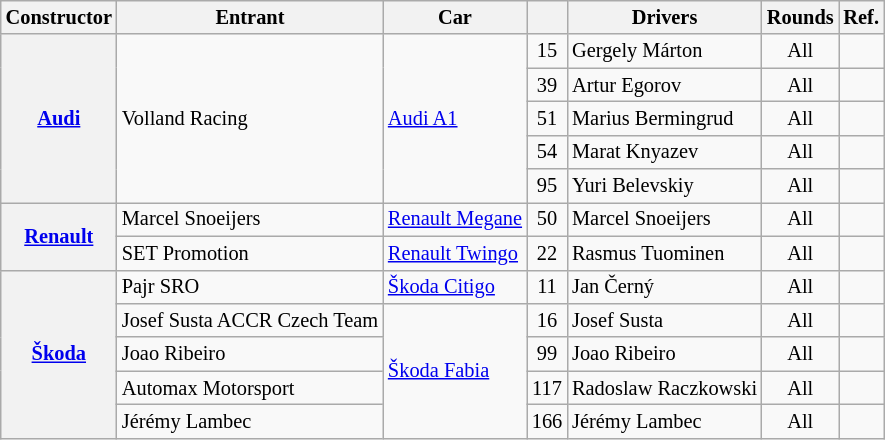<table class="wikitable" style="font-size:85%">
<tr>
<th>Constructor</th>
<th>Entrant</th>
<th>Car</th>
<th></th>
<th>Drivers</th>
<th>Rounds</th>
<th>Ref.</th>
</tr>
<tr>
<th rowspan=5><a href='#'>Audi</a></th>
<td rowspan=5> Volland Racing</td>
<td rowspan=5><a href='#'>Audi A1</a></td>
<td align=center>15</td>
<td> Gergely Márton</td>
<td align=center>All</td>
<td align=center></td>
</tr>
<tr>
<td align=center>39</td>
<td> Artur Egorov</td>
<td align=center>All</td>
<td align=center></td>
</tr>
<tr>
<td align=center>51</td>
<td> Marius Bermingrud</td>
<td align=center>All</td>
<td align=center></td>
</tr>
<tr>
<td align=center>54</td>
<td> Marat Knyazev</td>
<td align=center>All</td>
<td align=center></td>
</tr>
<tr>
<td align=center>95</td>
<td> Yuri Belevskiy</td>
<td align=center>All</td>
<td align=center></td>
</tr>
<tr>
<th rowspan=2><a href='#'>Renault</a></th>
<td> Marcel Snoeijers</td>
<td><a href='#'>Renault Megane</a></td>
<td align=center>50</td>
<td> Marcel Snoeijers</td>
<td align=center>All</td>
<td align=center></td>
</tr>
<tr>
<td> SET Promotion</td>
<td><a href='#'>Renault Twingo</a></td>
<td align=center>22</td>
<td> Rasmus Tuominen</td>
<td align=center>All</td>
<td align=center></td>
</tr>
<tr>
<th rowspan=5><a href='#'>Škoda</a></th>
<td> Pajr SRO</td>
<td><a href='#'>Škoda Citigo</a></td>
<td align=center>11</td>
<td> Jan Černý</td>
<td align=center>All</td>
<td align=center></td>
</tr>
<tr>
<td> Josef Susta ACCR Czech Team</td>
<td rowspan=4><a href='#'>Škoda Fabia</a></td>
<td align=center>16</td>
<td> Josef Susta</td>
<td align=center>All</td>
<td align=center></td>
</tr>
<tr>
<td> Joao Ribeiro</td>
<td align=center>99</td>
<td> Joao Ribeiro</td>
<td align=center>All</td>
<td align=center></td>
</tr>
<tr>
<td> Automax Motorsport</td>
<td align=center>117</td>
<td> Radoslaw Raczkowski</td>
<td align=center>All</td>
<td align=center></td>
</tr>
<tr>
<td> Jérémy Lambec</td>
<td align=center>166</td>
<td> Jérémy Lambec</td>
<td align=center>All</td>
<td align=center></td>
</tr>
</table>
